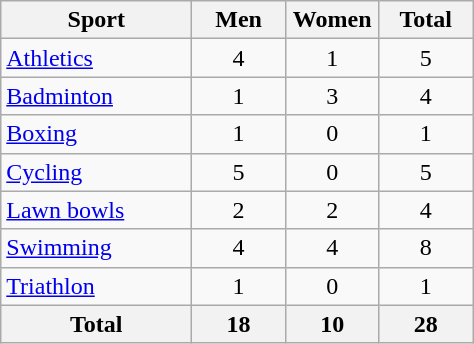<table class="wikitable sortable" style="text-align:center;">
<tr>
<th width=120>Sport</th>
<th width=55>Men</th>
<th width=55>Women</th>
<th width=55>Total</th>
</tr>
<tr>
<td align=left><a href='#'>Athletics</a></td>
<td>4</td>
<td>1</td>
<td>5</td>
</tr>
<tr>
<td align=left><a href='#'>Badminton</a></td>
<td>1</td>
<td>3</td>
<td>4</td>
</tr>
<tr>
<td align=left><a href='#'>Boxing</a></td>
<td>1</td>
<td>0</td>
<td>1</td>
</tr>
<tr>
<td align=left><a href='#'>Cycling</a></td>
<td>5</td>
<td>0</td>
<td>5</td>
</tr>
<tr>
<td align=left><a href='#'>Lawn bowls</a></td>
<td>2</td>
<td>2</td>
<td>4</td>
</tr>
<tr>
<td align=left><a href='#'>Swimming</a></td>
<td>4</td>
<td>4</td>
<td>8</td>
</tr>
<tr>
<td align=left><a href='#'>Triathlon</a></td>
<td>1</td>
<td>0</td>
<td>1</td>
</tr>
<tr>
<th>Total</th>
<th>18</th>
<th>10</th>
<th>28</th>
</tr>
</table>
